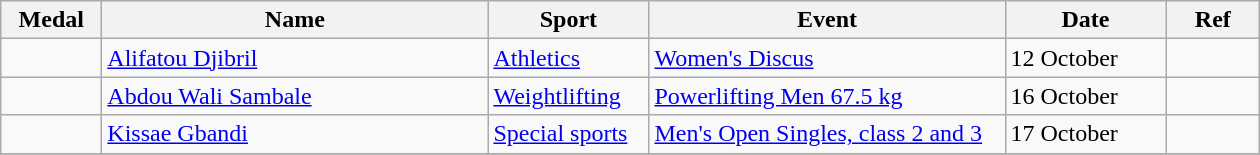<table class="wikitable sortable" style="font-size:100%">
<tr>
<th width="60">Medal</th>
<th width="250">Name</th>
<th width="100">Sport</th>
<th width="230">Event</th>
<th width="100">Date</th>
<th width="55">Ref</th>
</tr>
<tr>
<td></td>
<td><a href='#'>Alifatou Djibril</a></td>
<td><a href='#'>Athletics</a></td>
<td><a href='#'>Women's Discus</a></td>
<td>12 October</td>
<td></td>
</tr>
<tr>
<td></td>
<td><a href='#'>Abdou Wali Sambale</a></td>
<td><a href='#'>Weightlifting</a></td>
<td><a href='#'>Powerlifting Men 67.5 kg</a></td>
<td>16 October</td>
<td></td>
</tr>
<tr>
<td></td>
<td><a href='#'>Kissae Gbandi</a></td>
<td><a href='#'>Special sports</a></td>
<td><a href='#'>Men's Open Singles, class 2 and 3</a></td>
<td>17 October</td>
<td></td>
</tr>
<tr>
</tr>
</table>
